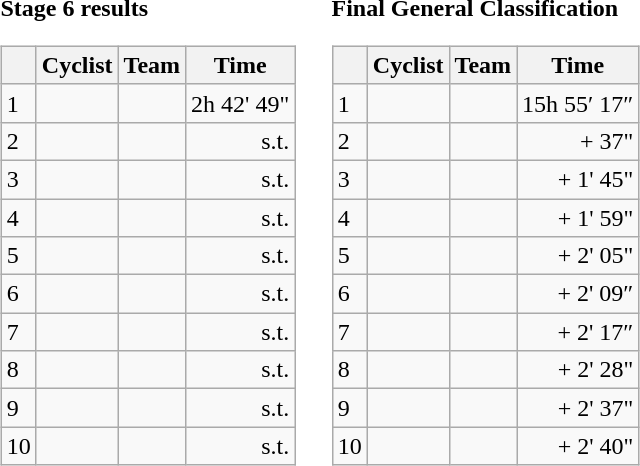<table>
<tr>
<td><strong>Stage 6 results</strong><br><table class="wikitable">
<tr>
<th></th>
<th>Cyclist</th>
<th>Team</th>
<th>Time</th>
</tr>
<tr>
<td>1</td>
<td></td>
<td></td>
<td align="right">2h 42' 49"</td>
</tr>
<tr>
<td>2</td>
<td></td>
<td></td>
<td align="right">s.t.</td>
</tr>
<tr>
<td>3</td>
<td></td>
<td></td>
<td align="right">s.t.</td>
</tr>
<tr>
<td>4</td>
<td></td>
<td></td>
<td align="right">s.t.</td>
</tr>
<tr>
<td>5</td>
<td></td>
<td></td>
<td align="right">s.t.</td>
</tr>
<tr>
<td>6</td>
<td></td>
<td></td>
<td align="right">s.t.</td>
</tr>
<tr>
<td>7</td>
<td></td>
<td></td>
<td align="right">s.t.</td>
</tr>
<tr>
<td>8</td>
<td></td>
<td></td>
<td align="right">s.t.</td>
</tr>
<tr>
<td>9</td>
<td></td>
<td></td>
<td align="right">s.t.</td>
</tr>
<tr>
<td>10</td>
<td></td>
<td></td>
<td align="right">s.t.</td>
</tr>
</table>
</td>
<td></td>
<td><strong>Final General Classification</strong><br><table class="wikitable">
<tr>
<th></th>
<th>Cyclist</th>
<th>Team</th>
<th>Time</th>
</tr>
<tr>
<td>1</td>
<td> </td>
<td></td>
<td align="right">15h 55′ 17″</td>
</tr>
<tr>
<td>2</td>
<td></td>
<td></td>
<td align="right">+ 37"</td>
</tr>
<tr>
<td>3</td>
<td></td>
<td></td>
<td align="right">+ 1' 45"</td>
</tr>
<tr>
<td>4</td>
<td> </td>
<td></td>
<td align="right">+ 1' 59"</td>
</tr>
<tr>
<td>5</td>
<td></td>
<td></td>
<td align="right">+ 2' 05"</td>
</tr>
<tr>
<td>6</td>
<td></td>
<td></td>
<td align="right">+ 2' 09″</td>
</tr>
<tr>
<td>7</td>
<td></td>
<td></td>
<td align="right">+ 2' 17″</td>
</tr>
<tr>
<td>8</td>
<td></td>
<td></td>
<td align="right">+ 2' 28"</td>
</tr>
<tr>
<td>9</td>
<td></td>
<td></td>
<td align="right">+ 2' 37"</td>
</tr>
<tr>
<td>10</td>
<td></td>
<td></td>
<td align="right">+ 2' 40"</td>
</tr>
</table>
</td>
</tr>
</table>
